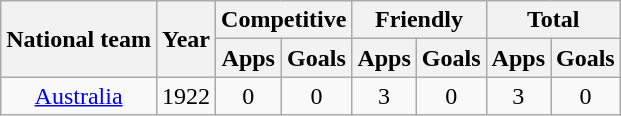<table class="wikitable" style="text-align:center">
<tr>
<th rowspan="2">National team</th>
<th rowspan="2">Year</th>
<th colspan="2">Competitive</th>
<th colspan="2">Friendly</th>
<th colspan="2">Total</th>
</tr>
<tr>
<th>Apps</th>
<th>Goals</th>
<th>Apps</th>
<th>Goals</th>
<th>Apps</th>
<th>Goals</th>
</tr>
<tr>
<td><a href='#'>Australia</a></td>
<td>1922</td>
<td>0</td>
<td>0</td>
<td>3</td>
<td>0</td>
<td>3</td>
<td>0</td>
</tr>
</table>
